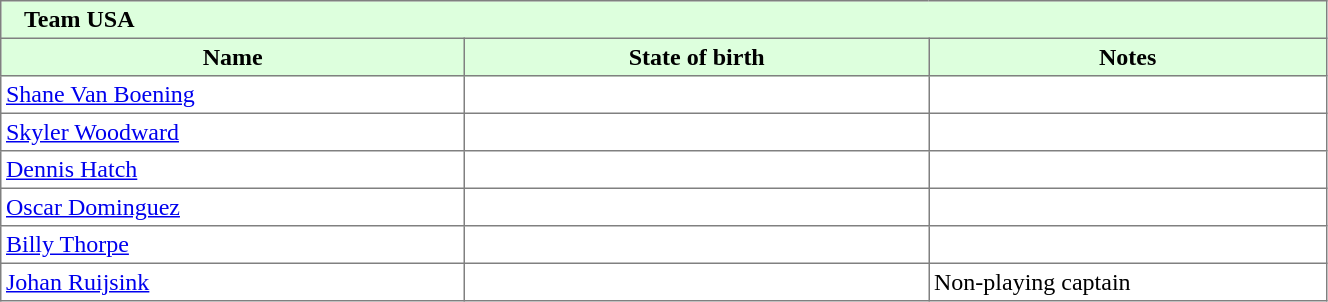<table border="1" cellpadding="3" width="70%" style="border-collapse: collapse;">
<tr bgcolor="#ddffdd">
<td colspan=3>   <strong>Team USA</strong></td>
</tr>
<tr bgcolor="#ddffdd">
<th width=35%>Name</th>
<th width=35%>State of birth</th>
<th width=30%%>Notes</th>
</tr>
<tr>
<td><a href='#'>Shane Van Boening</a></td>
<td></td>
<td></td>
</tr>
<tr>
<td><a href='#'>Skyler Woodward</a></td>
<td></td>
<td></td>
</tr>
<tr>
<td><a href='#'>Dennis Hatch</a></td>
<td></td>
<td></td>
</tr>
<tr>
<td><a href='#'>Oscar Dominguez</a></td>
<td></td>
<td></td>
</tr>
<tr>
<td><a href='#'>Billy Thorpe</a></td>
<td></td>
<td></td>
</tr>
<tr>
<td><a href='#'>Johan Ruijsink</a></td>
<td></td>
<td>Non-playing captain</td>
</tr>
</table>
